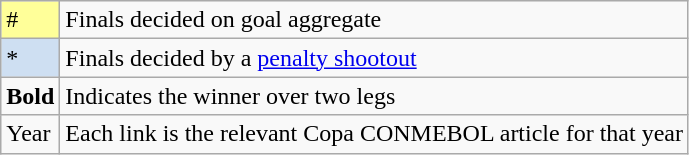<table class="wikitable">
<tr>
<td style="background:#ff9;">#</td>
<td>Finals decided on goal aggregate</td>
</tr>
<tr>
<td style="background:#cedff2;">*</td>
<td>Finals decided by a <a href='#'>penalty shootout</a></td>
</tr>
<tr>
<td><strong>Bold</strong></td>
<td>Indicates the winner over two legs</td>
</tr>
<tr>
<td>Year</td>
<td>Each link is the relevant Copa CONMEBOL article for that year</td>
</tr>
</table>
